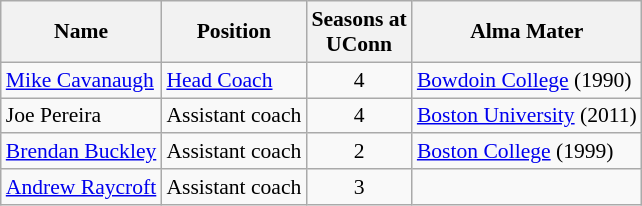<table class="wikitable" border="1" style="font-size:90%;">
<tr>
<th>Name</th>
<th>Position</th>
<th>Seasons at<br>UConn</th>
<th>Alma Mater</th>
</tr>
<tr>
<td><a href='#'>Mike Cavanaugh</a></td>
<td><a href='#'>Head Coach</a></td>
<td align=center>4</td>
<td><a href='#'>Bowdoin College</a> (1990)</td>
</tr>
<tr>
<td>Joe Pereira</td>
<td>Assistant coach</td>
<td align=center>4</td>
<td><a href='#'>Boston University</a> (2011)</td>
</tr>
<tr>
<td><a href='#'>Brendan Buckley</a></td>
<td>Assistant coach</td>
<td align=center>2</td>
<td><a href='#'>Boston College</a> (1999)</td>
</tr>
<tr>
<td><a href='#'>Andrew Raycroft</a></td>
<td>Assistant coach</td>
<td align=center>3</td>
<td></td>
</tr>
</table>
